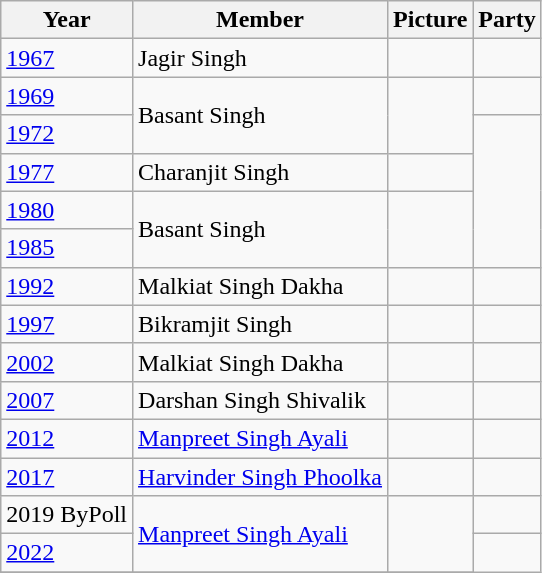<table class="wikitable sortable">
<tr>
<th>Year</th>
<th>Member</th>
<th>Picture</th>
<th colspan="2">Party</th>
</tr>
<tr>
<td><a href='#'>1967</a></td>
<td>Jagir Singh</td>
<td></td>
<td></td>
</tr>
<tr>
<td><a href='#'>1969</a></td>
<td rowspan=2>Basant Singh</td>
<td rowspan=2></td>
<td></td>
</tr>
<tr>
<td><a href='#'>1972</a></td>
</tr>
<tr>
<td><a href='#'>1977</a></td>
<td>Charanjit Singh</td>
<td></td>
</tr>
<tr>
<td><a href='#'>1980</a></td>
<td rowspan=2>Basant Singh</td>
<td rowspan=2></td>
</tr>
<tr>
<td><a href='#'>1985</a></td>
</tr>
<tr>
<td><a href='#'>1992</a></td>
<td>Malkiat Singh Dakha</td>
<td></td>
<td></td>
</tr>
<tr>
<td><a href='#'>1997</a></td>
<td>Bikramjit Singh</td>
<td></td>
<td></td>
</tr>
<tr>
<td><a href='#'>2002</a></td>
<td>Malkiat Singh Dakha</td>
<td></td>
<td></td>
</tr>
<tr>
<td><a href='#'>2007</a></td>
<td>Darshan Singh Shivalik</td>
<td></td>
<td></td>
</tr>
<tr>
<td><a href='#'>2012</a></td>
<td><a href='#'>Manpreet Singh Ayali</a></td>
<td></td>
</tr>
<tr>
<td><a href='#'>2017</a></td>
<td><a href='#'>Harvinder Singh Phoolka</a></td>
<td></td>
<td></td>
</tr>
<tr>
<td>2019 ByPoll</td>
<td rowspan="2"><a href='#'>Manpreet Singh Ayali</a></td>
<td rowspan=2></td>
<td></td>
</tr>
<tr>
<td><a href='#'>2022</a></td>
</tr>
<tr>
</tr>
</table>
